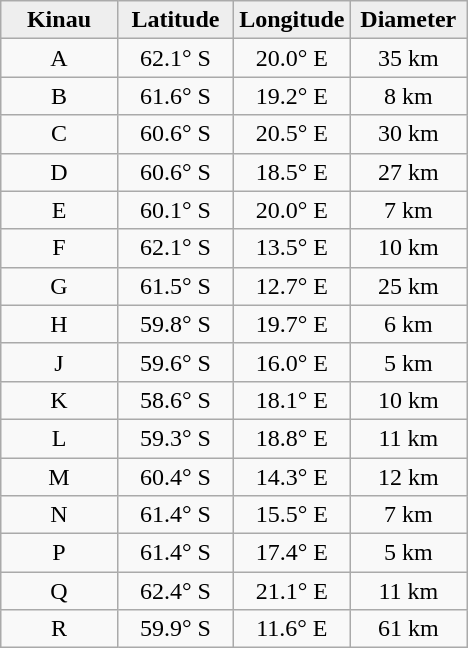<table class="wikitable">
<tr>
<th width="25%" style="background:#eeeeee;">Kinau</th>
<th width="25%" style="background:#eeeeee;">Latitude</th>
<th width="25%" style="background:#eeeeee;">Longitude</th>
<th width="25%" style="background:#eeeeee;">Diameter</th>
</tr>
<tr>
<td align="center">A</td>
<td align="center">62.1° S</td>
<td align="center">20.0° E</td>
<td align="center">35 km</td>
</tr>
<tr>
<td align="center">B</td>
<td align="center">61.6° S</td>
<td align="center">19.2° E</td>
<td align="center">8 km</td>
</tr>
<tr>
<td align="center">C</td>
<td align="center">60.6° S</td>
<td align="center">20.5° E</td>
<td align="center">30 km</td>
</tr>
<tr>
<td align="center">D</td>
<td align="center">60.6° S</td>
<td align="center">18.5° E</td>
<td align="center">27 km</td>
</tr>
<tr>
<td align="center">E</td>
<td align="center">60.1° S</td>
<td align="center">20.0° E</td>
<td align="center">7 km</td>
</tr>
<tr>
<td align="center">F</td>
<td align="center">62.1° S</td>
<td align="center">13.5° E</td>
<td align="center">10 km</td>
</tr>
<tr>
<td align="center">G</td>
<td align="center">61.5° S</td>
<td align="center">12.7° E</td>
<td align="center">25 km</td>
</tr>
<tr>
<td align="center">H</td>
<td align="center">59.8° S</td>
<td align="center">19.7° E</td>
<td align="center">6 km</td>
</tr>
<tr>
<td align="center">J</td>
<td align="center">59.6° S</td>
<td align="center">16.0° E</td>
<td align="center">5 km</td>
</tr>
<tr>
<td align="center">K</td>
<td align="center">58.6° S</td>
<td align="center">18.1° E</td>
<td align="center">10 km</td>
</tr>
<tr>
<td align="center">L</td>
<td align="center">59.3° S</td>
<td align="center">18.8° E</td>
<td align="center">11 km</td>
</tr>
<tr>
<td align="center">M</td>
<td align="center">60.4° S</td>
<td align="center">14.3° E</td>
<td align="center">12 km</td>
</tr>
<tr>
<td align="center">N</td>
<td align="center">61.4° S</td>
<td align="center">15.5° E</td>
<td align="center">7 km</td>
</tr>
<tr>
<td align="center">P</td>
<td align="center">61.4° S</td>
<td align="center">17.4° E</td>
<td align="center">5 km</td>
</tr>
<tr>
<td align="center">Q</td>
<td align="center">62.4° S</td>
<td align="center">21.1° E</td>
<td align="center">11 km</td>
</tr>
<tr>
<td align="center">R</td>
<td align="center">59.9° S</td>
<td align="center">11.6° E</td>
<td align="center">61 km</td>
</tr>
</table>
